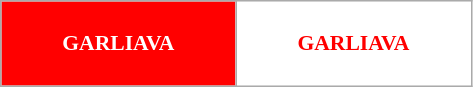<table class="wikitable" style="font-size: 90%; text-align: center; border=1 cellspacing=0">
<tr>
<td style="background:red;color:White" width="150" height="50"><strong>GARLIAVA</strong></td>
<td style="background:White;color:red" width="150" height="50"><strong>GARLIAVA</strong></td>
</tr>
</table>
